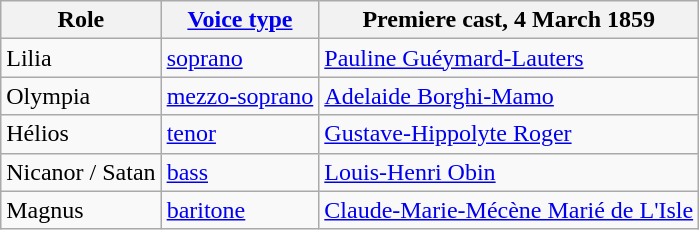<table class="wikitable">
<tr>
<th>Role</th>
<th><a href='#'>Voice type</a></th>
<th>Premiere cast, 4 March 1859</th>
</tr>
<tr>
<td>Lilia</td>
<td><a href='#'>soprano</a></td>
<td><a href='#'>Pauline Guéymard-Lauters</a></td>
</tr>
<tr>
<td>Olympia</td>
<td><a href='#'>mezzo-soprano</a></td>
<td><a href='#'>Adelaide Borghi-Mamo</a></td>
</tr>
<tr>
<td>Hélios</td>
<td><a href='#'>tenor</a></td>
<td><a href='#'>Gustave-Hippolyte Roger</a></td>
</tr>
<tr>
<td>Nicanor / Satan</td>
<td><a href='#'>bass</a></td>
<td><a href='#'>Louis-Henri Obin</a></td>
</tr>
<tr>
<td>Magnus</td>
<td><a href='#'>baritone</a></td>
<td><a href='#'>Claude-Marie-Mécène Marié de L'Isle</a></td>
</tr>
</table>
